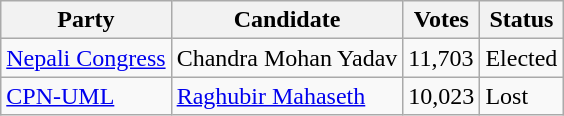<table class="wikitable">
<tr>
<th>Party</th>
<th>Candidate</th>
<th>Votes</th>
<th>Status</th>
</tr>
<tr>
<td><a href='#'>Nepali Congress</a></td>
<td>Chandra Mohan Yadav</td>
<td>11,703</td>
<td>Elected</td>
</tr>
<tr>
<td><a href='#'>CPN-UML</a></td>
<td><a href='#'>Raghubir Mahaseth</a></td>
<td>10,023</td>
<td>Lost</td>
</tr>
</table>
